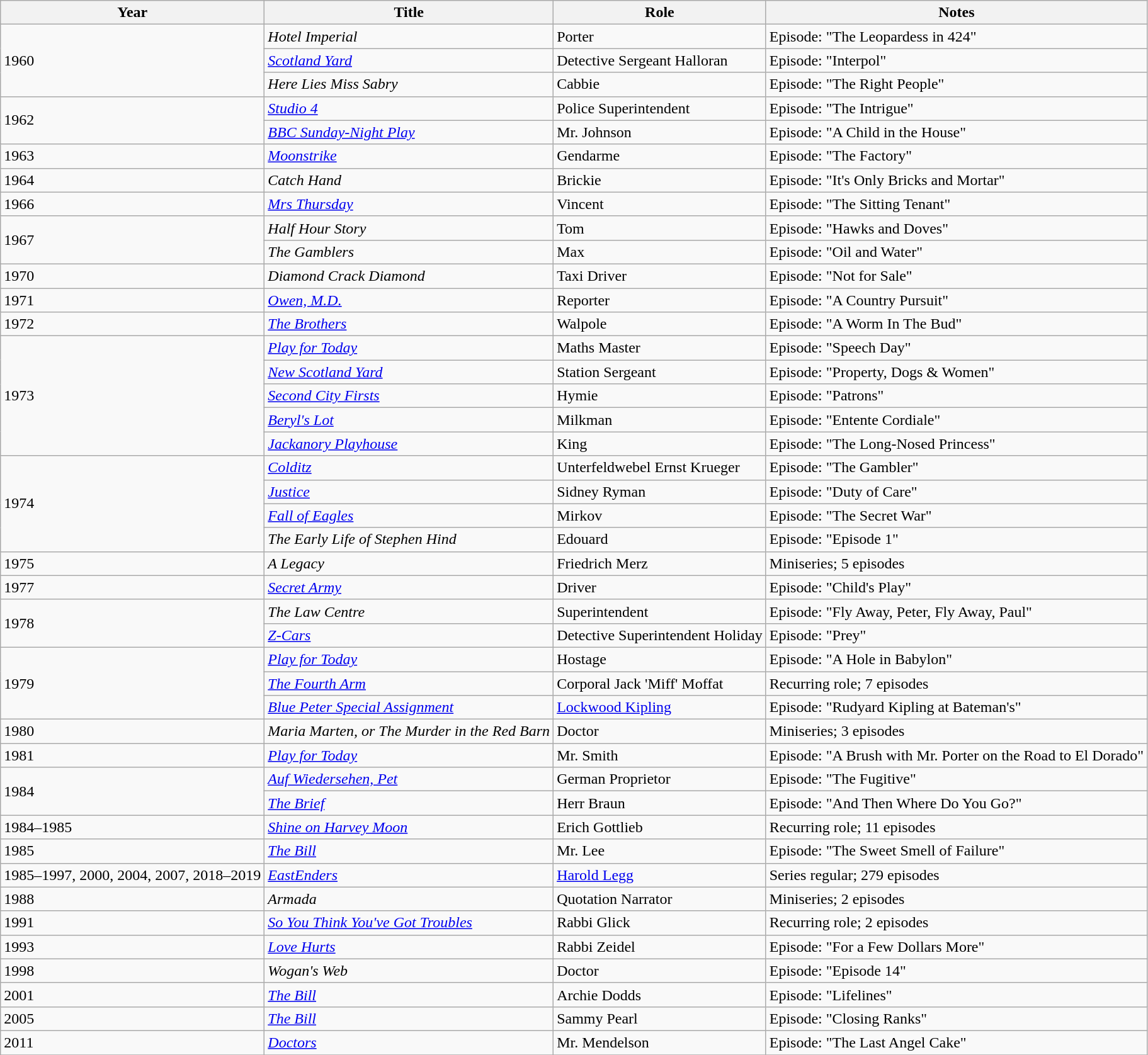<table class="wikitable sortable">
<tr>
<th>Year</th>
<th>Title</th>
<th>Role</th>
<th class="unsortable">Notes</th>
</tr>
<tr>
<td rowspan="3">1960</td>
<td><em>Hotel Imperial</em></td>
<td>Porter</td>
<td>Episode: "The Leopardess in 424"</td>
</tr>
<tr>
<td><em><a href='#'>Scotland Yard</a></em></td>
<td>Detective Sergeant Halloran</td>
<td>Episode: "Interpol"</td>
</tr>
<tr>
<td><em>Here Lies Miss Sabry</em></td>
<td>Cabbie</td>
<td>Episode: "The Right People"</td>
</tr>
<tr>
<td rowspan="2">1962</td>
<td><em><a href='#'>Studio 4</a></em></td>
<td>Police Superintendent</td>
<td>Episode: "The Intrigue"</td>
</tr>
<tr>
<td><em><a href='#'>BBC Sunday-Night Play</a></em></td>
<td>Mr. Johnson</td>
<td>Episode: "A Child in the House"</td>
</tr>
<tr>
<td>1963</td>
<td><em><a href='#'>Moonstrike</a></em></td>
<td>Gendarme</td>
<td>Episode: "The Factory"</td>
</tr>
<tr>
<td>1964</td>
<td><em>Catch Hand</em></td>
<td>Brickie</td>
<td>Episode: "It's Only Bricks and Mortar"</td>
</tr>
<tr>
<td>1966</td>
<td><em><a href='#'>Mrs Thursday</a></em></td>
<td>Vincent</td>
<td>Episode: "The Sitting Tenant"</td>
</tr>
<tr>
<td rowspan="2">1967</td>
<td><em>Half Hour Story</em></td>
<td>Tom</td>
<td>Episode: "Hawks and Doves"</td>
</tr>
<tr>
<td><em>The Gamblers</em></td>
<td>Max</td>
<td>Episode: "Oil and Water"</td>
</tr>
<tr>
<td>1970</td>
<td><em>Diamond Crack Diamond</em></td>
<td>Taxi Driver</td>
<td>Episode: "Not for Sale"</td>
</tr>
<tr>
<td>1971</td>
<td><em><a href='#'>Owen, M.D.</a></em></td>
<td>Reporter</td>
<td>Episode: "A Country Pursuit"</td>
</tr>
<tr>
<td>1972</td>
<td><em><a href='#'>The Brothers</a></em></td>
<td>Walpole</td>
<td>Episode: "A Worm In The Bud"</td>
</tr>
<tr>
<td rowspan="5">1973</td>
<td><em><a href='#'>Play for Today</a></em></td>
<td>Maths Master</td>
<td>Episode: "Speech Day"</td>
</tr>
<tr>
<td><em><a href='#'>New Scotland Yard</a></em></td>
<td>Station Sergeant</td>
<td>Episode: "Property, Dogs & Women"</td>
</tr>
<tr>
<td><em><a href='#'>Second City Firsts</a></em></td>
<td>Hymie</td>
<td>Episode: "Patrons"</td>
</tr>
<tr>
<td><em><a href='#'>Beryl's Lot</a></em></td>
<td>Milkman</td>
<td>Episode: "Entente Cordiale"</td>
</tr>
<tr>
<td><em><a href='#'>Jackanory Playhouse</a></em></td>
<td>King</td>
<td>Episode: "The Long-Nosed Princess"</td>
</tr>
<tr>
<td rowspan="4">1974</td>
<td><em><a href='#'>Colditz</a></em></td>
<td>Unterfeldwebel Ernst Krueger</td>
<td>Episode: "The Gambler"</td>
</tr>
<tr>
<td><em><a href='#'>Justice</a></em></td>
<td>Sidney Ryman</td>
<td>Episode: "Duty of Care"</td>
</tr>
<tr>
<td><em><a href='#'>Fall of Eagles</a></em></td>
<td>Mirkov</td>
<td>Episode: "The Secret War"</td>
</tr>
<tr>
<td><em>The Early Life of Stephen Hind</em></td>
<td>Edouard</td>
<td>Episode: "Episode 1"</td>
</tr>
<tr>
<td>1975</td>
<td><em>A Legacy</em></td>
<td>Friedrich Merz</td>
<td>Miniseries; 5 episodes</td>
</tr>
<tr>
<td>1977</td>
<td><em><a href='#'>Secret Army</a></em></td>
<td>Driver</td>
<td>Episode: "Child's Play"</td>
</tr>
<tr>
<td rowspan="2">1978</td>
<td><em>The Law Centre</em></td>
<td>Superintendent</td>
<td>Episode: "Fly Away, Peter, Fly Away, Paul"</td>
</tr>
<tr>
<td><em><a href='#'>Z-Cars</a></em></td>
<td>Detective Superintendent Holiday</td>
<td>Episode: "Prey"</td>
</tr>
<tr>
<td rowspan="3">1979</td>
<td><em><a href='#'>Play for Today</a></em></td>
<td>Hostage</td>
<td>Episode: "A Hole in Babylon"</td>
</tr>
<tr>
<td><em><a href='#'>The Fourth Arm</a></em></td>
<td>Corporal Jack 'Miff' Moffat</td>
<td>Recurring role; 7 episodes</td>
</tr>
<tr>
<td><em><a href='#'>Blue Peter Special Assignment</a></em></td>
<td><a href='#'>Lockwood Kipling</a></td>
<td>Episode: "Rudyard Kipling at Bateman's"</td>
</tr>
<tr>
<td>1980</td>
<td><em>Maria Marten, or The Murder in the Red Barn</em></td>
<td>Doctor</td>
<td>Miniseries; 3 episodes</td>
</tr>
<tr>
<td>1981</td>
<td><em><a href='#'>Play for Today</a></em></td>
<td>Mr. Smith</td>
<td>Episode: "A Brush with Mr. Porter on the Road to El Dorado"</td>
</tr>
<tr>
<td rowspan="2">1984</td>
<td><em><a href='#'>Auf Wiedersehen, Pet</a></em></td>
<td>German Proprietor</td>
<td>Episode: "The Fugitive"</td>
</tr>
<tr>
<td><em><a href='#'>The Brief</a></em></td>
<td>Herr Braun</td>
<td>Episode: "And Then Where Do You Go?"</td>
</tr>
<tr>
<td>1984–1985</td>
<td><em><a href='#'>Shine on Harvey Moon</a></em></td>
<td>Erich Gottlieb</td>
<td>Recurring role; 11 episodes</td>
</tr>
<tr>
<td>1985</td>
<td><em><a href='#'>The Bill</a></em></td>
<td>Mr. Lee</td>
<td>Episode: "The Sweet Smell of Failure"</td>
</tr>
<tr>
<td>1985–1997, 2000, 2004, 2007, 2018–2019</td>
<td><em><a href='#'>EastEnders</a></em></td>
<td><a href='#'>Harold Legg</a></td>
<td>Series regular; 279 episodes</td>
</tr>
<tr>
<td>1988</td>
<td><em>Armada</em></td>
<td>Quotation Narrator</td>
<td>Miniseries; 2 episodes</td>
</tr>
<tr>
<td>1991</td>
<td><em><a href='#'>So You Think You've Got Troubles</a></em></td>
<td>Rabbi Glick</td>
<td>Recurring role; 2 episodes</td>
</tr>
<tr>
<td>1993</td>
<td><em><a href='#'>Love Hurts</a></em></td>
<td>Rabbi Zeidel</td>
<td>Episode: "For a Few Dollars More"</td>
</tr>
<tr>
<td>1998</td>
<td><em>Wogan's Web</em></td>
<td>Doctor</td>
<td>Episode: "Episode 14"</td>
</tr>
<tr>
<td>2001</td>
<td><em><a href='#'>The Bill</a></em></td>
<td>Archie Dodds</td>
<td>Episode: "Lifelines"</td>
</tr>
<tr>
<td>2005</td>
<td><em><a href='#'>The Bill</a></em></td>
<td>Sammy Pearl</td>
<td>Episode: "Closing Ranks"</td>
</tr>
<tr>
<td>2011</td>
<td><em><a href='#'>Doctors</a></em></td>
<td>Mr. Mendelson</td>
<td>Episode: "The Last Angel Cake"</td>
</tr>
<tr>
</tr>
</table>
